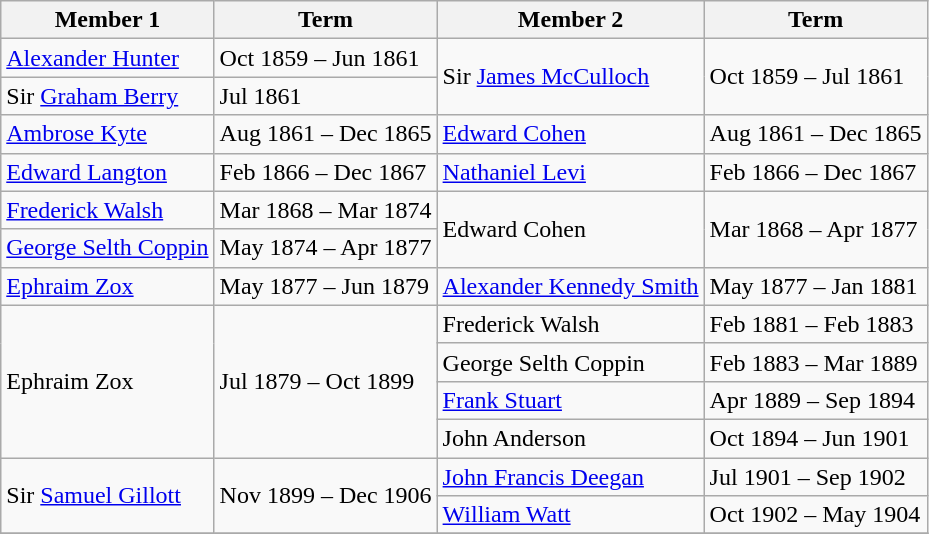<table class="wikitable">
<tr>
<th>Member 1</th>
<th>Term</th>
<th>Member 2</th>
<th>Term</th>
</tr>
<tr>
<td><a href='#'>Alexander Hunter</a></td>
<td>Oct 1859 – Jun 1861</td>
<td rowspan =2>Sir <a href='#'>James McCulloch</a></td>
<td rowspan =2>Oct 1859 – Jul 1861</td>
</tr>
<tr>
<td>Sir <a href='#'>Graham Berry</a></td>
<td>Jul 1861</td>
</tr>
<tr>
<td><a href='#'>Ambrose Kyte</a></td>
<td>Aug 1861 – Dec 1865</td>
<td><a href='#'>Edward Cohen</a></td>
<td>Aug 1861 – Dec 1865</td>
</tr>
<tr>
<td><a href='#'>Edward Langton</a></td>
<td>Feb 1866 – Dec 1867</td>
<td><a href='#'>Nathaniel Levi</a></td>
<td>Feb 1866 – Dec 1867</td>
</tr>
<tr>
<td><a href='#'>Frederick Walsh</a></td>
<td>Mar 1868 – Mar 1874</td>
<td rowspan=2>Edward Cohen</td>
<td rowspan=2>Mar 1868 – Apr 1877</td>
</tr>
<tr>
<td><a href='#'>George Selth Coppin</a></td>
<td>May 1874 – Apr 1877</td>
</tr>
<tr>
<td><a href='#'>Ephraim Zox</a></td>
<td>May 1877 – Jun 1879 </td>
<td><a href='#'>Alexander Kennedy Smith</a></td>
<td>May 1877 – Jan 1881</td>
</tr>
<tr>
<td rowspan=4>Ephraim Zox</td>
<td rowspan=4>Jul 1879 – Oct 1899</td>
<td>Frederick Walsh</td>
<td>Feb 1881 – Feb 1883</td>
</tr>
<tr>
<td>George Selth Coppin</td>
<td>Feb 1883 – Mar 1889</td>
</tr>
<tr>
<td><a href='#'>Frank Stuart</a></td>
<td>Apr 1889 – Sep 1894</td>
</tr>
<tr>
<td>John Anderson</td>
<td>Oct 1894 – Jun 1901</td>
</tr>
<tr>
<td rowspan=2>Sir <a href='#'>Samuel Gillott</a> </td>
<td rowspan=2>Nov 1899 – Dec 1906</td>
<td><a href='#'>John Francis Deegan</a></td>
<td>Jul 1901 – Sep 1902</td>
</tr>
<tr>
<td><a href='#'>William Watt</a></td>
<td>Oct 1902 – May 1904</td>
</tr>
<tr>
</tr>
</table>
